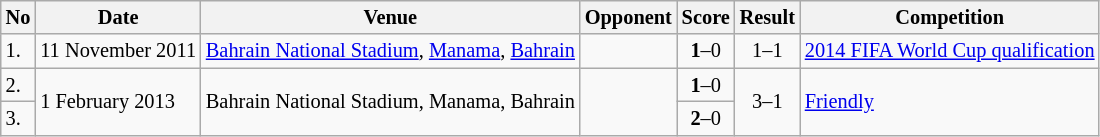<table class="wikitable" style="font-size:85%;">
<tr>
<th>No</th>
<th>Date</th>
<th>Venue</th>
<th>Opponent</th>
<th>Score</th>
<th>Result</th>
<th>Competition</th>
</tr>
<tr>
<td>1.</td>
<td>11 November 2011</td>
<td><a href='#'>Bahrain National Stadium</a>, <a href='#'>Manama</a>, <a href='#'>Bahrain</a></td>
<td></td>
<td align=center><strong>1</strong>–0</td>
<td align=center>1–1</td>
<td><a href='#'>2014 FIFA World Cup qualification</a></td>
</tr>
<tr>
<td>2.</td>
<td rowspan="2">1 February 2013</td>
<td rowspan="2">Bahrain National Stadium, Manama, Bahrain</td>
<td rowspan="2"></td>
<td align=center><strong>1</strong>–0</td>
<td rowspan="2" style="text-align:center">3–1</td>
<td rowspan="2"><a href='#'>Friendly</a></td>
</tr>
<tr>
<td>3.</td>
<td align=center><strong>2</strong>–0</td>
</tr>
</table>
